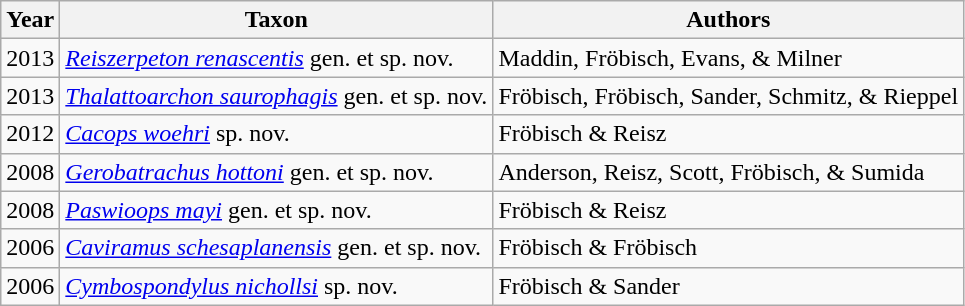<table class="wikitable sortable">
<tr>
<th>Year</th>
<th>Taxon</th>
<th>Authors</th>
</tr>
<tr>
<td>2013</td>
<td><em><a href='#'>Reiszerpeton renascentis</a></em> gen. et sp. nov.</td>
<td>Maddin, Fröbisch, Evans, & Milner</td>
</tr>
<tr>
<td>2013</td>
<td><em><a href='#'>Thalattoarchon saurophagis</a></em> gen. et sp. nov.</td>
<td>Fröbisch, Fröbisch, Sander, Schmitz, & Rieppel</td>
</tr>
<tr>
<td>2012</td>
<td><em><a href='#'>Cacops woehri</a></em> sp. nov.</td>
<td>Fröbisch & Reisz</td>
</tr>
<tr>
<td>2008</td>
<td><em><a href='#'>Gerobatrachus hottoni</a></em> gen. et sp. nov.</td>
<td>Anderson, Reisz, Scott, Fröbisch, & Sumida</td>
</tr>
<tr>
<td>2008</td>
<td><em><a href='#'>Paswioops mayi</a></em> gen. et sp. nov.</td>
<td>Fröbisch & Reisz</td>
</tr>
<tr>
<td>2006</td>
<td><em><a href='#'>Caviramus schesaplanensis</a></em> gen. et sp. nov.</td>
<td>Fröbisch & Fröbisch</td>
</tr>
<tr>
<td>2006</td>
<td><em><a href='#'>Cymbospondylus nichollsi</a></em> sp. nov.</td>
<td>Fröbisch & Sander</td>
</tr>
</table>
